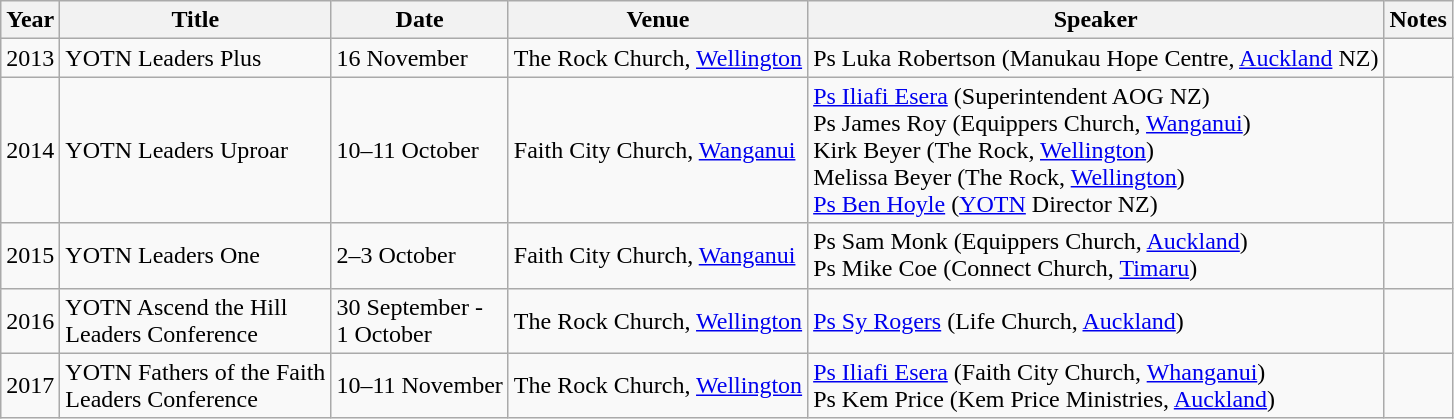<table class="wikitable">
<tr>
<th>Year</th>
<th>Title</th>
<th>Date</th>
<th>Venue</th>
<th>Speaker</th>
<th>Notes</th>
</tr>
<tr>
<td>2013</td>
<td>YOTN Leaders Plus</td>
<td>16 November</td>
<td>The Rock Church, <a href='#'>Wellington</a></td>
<td>Ps Luka Robertson (Manukau Hope Centre, <a href='#'>Auckland</a> NZ)</td>
<td></td>
</tr>
<tr>
<td>2014</td>
<td>YOTN Leaders Uproar</td>
<td>10–11 October</td>
<td>Faith City Church, <a href='#'>Wanganui</a></td>
<td><a href='#'>Ps Iliafi Esera</a> (Superintendent AOG NZ)<br>Ps James Roy (Equippers Church, <a href='#'>Wanganui</a>)<br>Kirk Beyer (The Rock, <a href='#'>Wellington</a>)<br> Melissa Beyer (The Rock, <a href='#'>Wellington</a>)<br><a href='#'>Ps Ben Hoyle</a> (<a href='#'>YOTN</a> Director NZ)</td>
<td></td>
</tr>
<tr>
<td>2015</td>
<td>YOTN Leaders One</td>
<td>2–3 October</td>
<td>Faith City Church, <a href='#'>Wanganui</a></td>
<td>Ps Sam Monk (Equippers Church, <a href='#'>Auckland</a>)<br>Ps Mike Coe (Connect Church, <a href='#'>Timaru</a>)</td>
<td></td>
</tr>
<tr>
<td>2016</td>
<td>YOTN Ascend the Hill<br>Leaders Conference</td>
<td>30 September -<br>1 October</td>
<td>The Rock Church, <a href='#'>Wellington</a></td>
<td><a href='#'>Ps Sy Rogers</a> (Life Church, <a href='#'>Auckland</a>)</td>
<td></td>
</tr>
<tr>
<td>2017</td>
<td>YOTN Fathers of the Faith<br>Leaders Conference</td>
<td>10–11 November</td>
<td>The Rock Church, <a href='#'>Wellington</a></td>
<td><a href='#'>Ps Iliafi Esera</a> (Faith City Church, <a href='#'>Whanganui</a>)<br>Ps Kem Price (Kem Price Ministries, <a href='#'>Auckland</a>)</td>
<td></td>
</tr>
</table>
